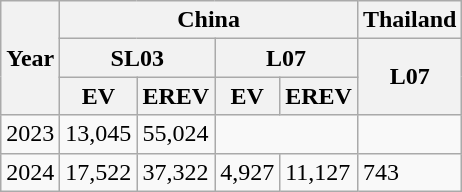<table class="wikitable">
<tr>
<th rowspan="3">Year</th>
<th colspan="4">China</th>
<th>Thailand</th>
</tr>
<tr>
<th colspan="2">SL03</th>
<th colspan="2">L07</th>
<th rowspan="2">L07</th>
</tr>
<tr>
<th>EV</th>
<th>EREV</th>
<th>EV</th>
<th>EREV</th>
</tr>
<tr>
<td>2023</td>
<td>13,045</td>
<td>55,024</td>
<td colspan="2"></td>
<td></td>
</tr>
<tr>
<td>2024</td>
<td>17,522</td>
<td>37,322</td>
<td>4,927</td>
<td>11,127</td>
<td>743</td>
</tr>
</table>
